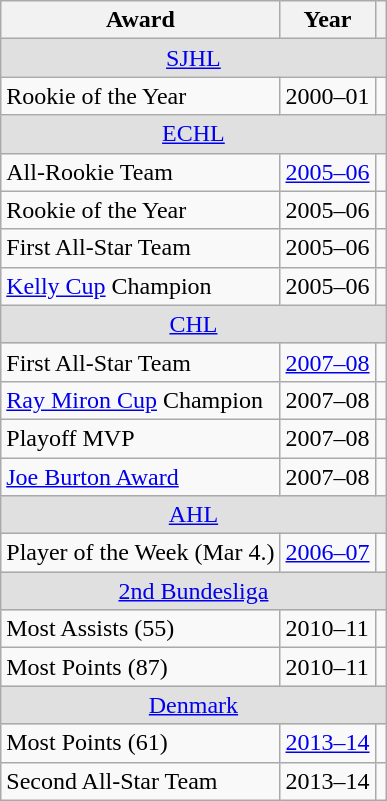<table class="wikitable">
<tr>
<th>Award</th>
<th>Year</th>
<th></th>
</tr>
<tr ALIGN="center" bgcolor="#e0e0e0">
<td colspan="3"><a href='#'>SJHL</a></td>
</tr>
<tr>
<td>Rookie of the Year</td>
<td>2000–01</td>
<td></td>
</tr>
<tr ALIGN="center" bgcolor="#e0e0e0">
<td colspan="3"><a href='#'>ECHL</a></td>
</tr>
<tr>
<td>All-Rookie Team</td>
<td><a href='#'>2005–06</a></td>
<td></td>
</tr>
<tr>
<td>Rookie of the Year</td>
<td>2005–06</td>
<td></td>
</tr>
<tr>
<td>First All-Star Team</td>
<td>2005–06</td>
<td></td>
</tr>
<tr>
<td><a href='#'>Kelly Cup</a> Champion</td>
<td>2005–06</td>
<td></td>
</tr>
<tr ALIGN="center" bgcolor="#e0e0e0">
<td colspan="3"><a href='#'>CHL</a></td>
</tr>
<tr>
<td>First All-Star Team</td>
<td><a href='#'>2007–08</a></td>
<td></td>
</tr>
<tr>
<td><a href='#'>Ray Miron Cup</a> Champion</td>
<td>2007–08</td>
<td></td>
</tr>
<tr>
<td>Playoff MVP</td>
<td>2007–08</td>
<td></td>
</tr>
<tr>
<td><a href='#'>Joe Burton Award</a></td>
<td>2007–08</td>
<td></td>
</tr>
<tr ALIGN="center" bgcolor="#e0e0e0">
<td colspan="3"><a href='#'>AHL</a></td>
</tr>
<tr>
<td>Player of the Week (Mar 4.)</td>
<td><a href='#'>2006–07</a></td>
<td></td>
</tr>
<tr ALIGN="center" bgcolor="#e0e0e0">
<td colspan="3"><a href='#'>2nd Bundesliga</a></td>
</tr>
<tr>
<td>Most Assists (55)</td>
<td>2010–11</td>
<td></td>
</tr>
<tr>
<td>Most Points (87)</td>
<td>2010–11</td>
<td></td>
</tr>
<tr ALIGN="center" bgcolor="#e0e0e0">
<td colspan="3"><a href='#'>Denmark</a></td>
</tr>
<tr>
<td>Most Points (61)</td>
<td><a href='#'>2013–14</a></td>
<td></td>
</tr>
<tr>
<td>Second All-Star Team</td>
<td>2013–14</td>
<td></td>
</tr>
</table>
